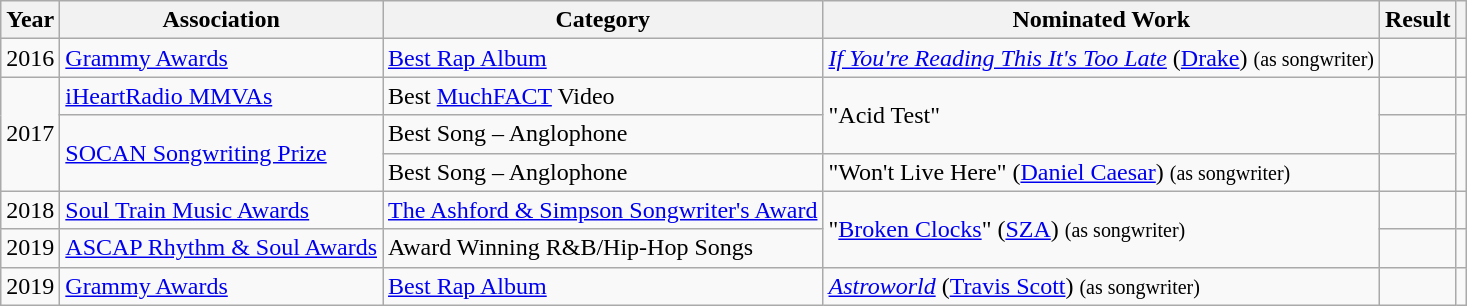<table class="wikitable">
<tr>
<th>Year</th>
<th>Association</th>
<th>Category</th>
<th>Nominated Work</th>
<th>Result</th>
<th class="unsortable" scope="col"></th>
</tr>
<tr>
<td>2016</td>
<td><a href='#'>Grammy Awards</a></td>
<td><a href='#'>Best Rap Album</a></td>
<td><em><a href='#'>If You're Reading This It's Too Late</a></em> (<a href='#'>Drake</a>) <small>(as songwriter)</small></td>
<td></td>
<td></td>
</tr>
<tr>
<td rowspan="3">2017</td>
<td><a href='#'>iHeartRadio MMVAs</a></td>
<td>Best <a href='#'>MuchFACT</a> Video</td>
<td rowspan="2">"Acid Test"</td>
<td></td>
<td></td>
</tr>
<tr>
<td rowspan="2"><a href='#'>SOCAN Songwriting Prize</a></td>
<td>Best Song – Anglophone</td>
<td></td>
<td rowspan="2"></td>
</tr>
<tr>
<td>Best Song – Anglophone</td>
<td>"Won't Live Here" (<a href='#'>Daniel Caesar</a>) <small>(as songwriter)</small></td>
<td></td>
</tr>
<tr>
<td>2018</td>
<td><a href='#'>Soul Train Music Awards</a></td>
<td><a href='#'>The Ashford & Simpson Songwriter's Award</a></td>
<td rowspan="2">"<a href='#'>Broken Clocks</a>" (<a href='#'>SZA</a>) <small>(as songwriter)</small></td>
<td></td>
<td></td>
</tr>
<tr>
<td>2019</td>
<td><a href='#'>ASCAP Rhythm & Soul Awards</a></td>
<td>Award Winning R&B/Hip-Hop Songs</td>
<td></td>
<td></td>
</tr>
<tr>
<td>2019</td>
<td><a href='#'>Grammy Awards</a></td>
<td><a href='#'>Best Rap Album</a></td>
<td><em><a href='#'>Astroworld</a></em> (<a href='#'>Travis Scott</a>) <small>(as songwriter)</small></td>
<td></td>
<td></td>
</tr>
</table>
